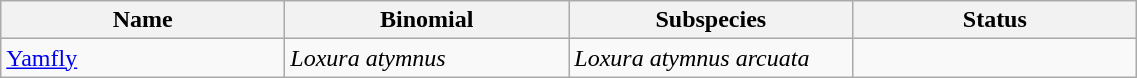<table width=60% class="wikitable">
<tr>
<th width=20%>Name</th>
<th width=20%>Binomial</th>
<th width=20%>Subspecies</th>
<th width=20%>Status</th>
</tr>
<tr>
<td><a href='#'>Yamfly</a><br>
</td>
<td><em>Loxura atymnus</em></td>
<td><em>Loxura atymnus arcuata</em></td>
<td></td>
</tr>
</table>
